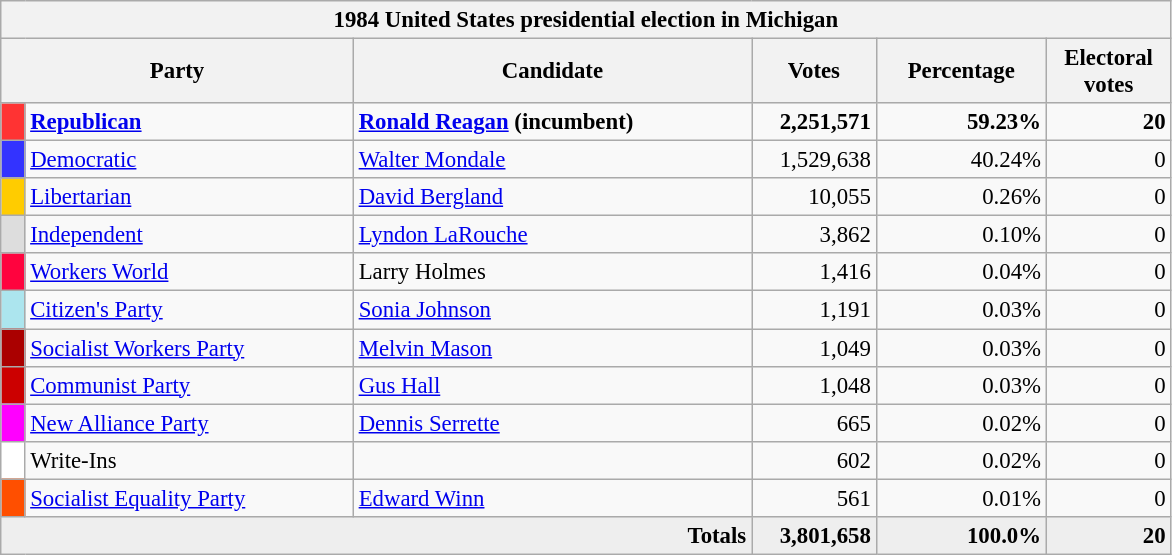<table class="wikitable" style="font-size: 95%;">
<tr>
<th colspan="6">1984 United States presidential election in Michigan</th>
</tr>
<tr>
<th colspan="2" style="width: 15em">Party</th>
<th style="width: 17em">Candidate</th>
<th style="width: 5em">Votes</th>
<th style="width: 7em">Percentage</th>
<th style="width: 5em">Electoral votes</th>
</tr>
<tr>
<th style="background:#f33; width:3px;"></th>
<td style="width: 130px"><strong><a href='#'>Republican</a></strong></td>
<td><strong><a href='#'>Ronald Reagan</a> (incumbent)</strong></td>
<td style="text-align:right;"><strong>2,251,571</strong></td>
<td style="text-align:right;"><strong>59.23%</strong></td>
<td style="text-align:right;"><strong>20</strong></td>
</tr>
<tr>
<th style="background:#33f; width:3px;"></th>
<td style="width: 130px"><a href='#'>Democratic</a></td>
<td><a href='#'>Walter Mondale</a></td>
<td style="text-align:right;">1,529,638</td>
<td style="text-align:right;">40.24%</td>
<td style="text-align:right;">0</td>
</tr>
<tr>
<th style="background:#FFCC00; width:3px;"></th>
<td style="width: 130px"><a href='#'>Libertarian</a></td>
<td><a href='#'>David Bergland</a></td>
<td style="text-align:right;">10,055</td>
<td style="text-align:right;">0.26%</td>
<td style="text-align:right;">0</td>
</tr>
<tr>
<th style="background:#DDDDDD; width:3px;"></th>
<td style="width: 130px"><a href='#'>Independent</a></td>
<td><a href='#'>Lyndon LaRouche</a></td>
<td style="text-align:right;">3,862</td>
<td style="text-align:right;">0.10%</td>
<td style="text-align:right;">0</td>
</tr>
<tr>
<th style="background: #FF033E; width:3px;"></th>
<td style="width: 130px"><a href='#'>Workers World</a></td>
<td>Larry Holmes</td>
<td style="text-align:right;">1,416</td>
<td style="text-align:right;">0.04%</td>
<td style="text-align:right;">0</td>
</tr>
<tr>
<th style="background: #ACE5EE; width:3px;"></th>
<td style="width: 130px"><a href='#'>Citizen's Party</a></td>
<td><a href='#'>Sonia Johnson</a></td>
<td style="text-align:right;">1,191</td>
<td style="text-align:right;">0.03%</td>
<td style="text-align:right;">0</td>
</tr>
<tr>
<th style="background: #aa0000; width:3px;"></th>
<td style="width: 130px"><a href='#'>Socialist Workers Party</a></td>
<td><a href='#'>Melvin Mason</a></td>
<td style="text-align:right;">1,049</td>
<td style="text-align:right;">0.03%</td>
<td style="text-align:right;">0</td>
</tr>
<tr>
<th style="background:#c00; width:3px;"></th>
<td style="width: 130px"><a href='#'>Communist Party</a></td>
<td><a href='#'>Gus Hall</a></td>
<td style="text-align:right;">1,048</td>
<td style="text-align:right;">0.03%</td>
<td style="text-align:right;">0</td>
</tr>
<tr>
<th style="background: #FF00FF; width:3px;"></th>
<td style="width: 130px"><a href='#'>New Alliance Party</a></td>
<td><a href='#'>Dennis Serrette</a></td>
<td style="text-align:right;">665</td>
<td style="text-align:right;">0.02%</td>
<td style="text-align:right;">0</td>
</tr>
<tr>
<th style="background:#FFFFFF; width:3px;"></th>
<td style="width: 130px">Write-Ins</td>
<td></td>
<td style="text-align:right;">602</td>
<td style="text-align:right;">0.02%</td>
<td style="text-align:right;">0</td>
</tr>
<tr>
<th style="background:#FF4F00; width:3px;"></th>
<td style="width: 130px"><a href='#'>Socialist Equality Party</a></td>
<td><a href='#'>Edward Winn</a></td>
<td style="text-align:right;">561</td>
<td style="text-align:right;">0.01%</td>
<td style="text-align:right;">0</td>
</tr>
<tr style="background:#eee; text-align:right;">
<td colspan="3"><strong>Totals</strong></td>
<td><strong>3,801,658</strong></td>
<td><strong>100.0%</strong></td>
<td><strong>20</strong></td>
</tr>
</table>
